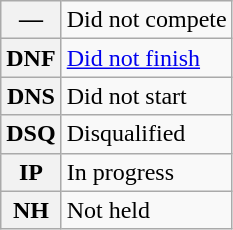<table class="wikitable">
<tr>
<th scope="row">—</th>
<td>Did not compete</td>
</tr>
<tr>
<th scope="row">DNF</th>
<td><a href='#'>Did not finish</a></td>
</tr>
<tr>
<th scope="row">DNS</th>
<td>Did not start</td>
</tr>
<tr>
<th scope="row">DSQ</th>
<td>Disqualified</td>
</tr>
<tr>
<th scope="row">IP</th>
<td>In progress</td>
</tr>
<tr>
<th scope="row">NH</th>
<td>Not held</td>
</tr>
</table>
